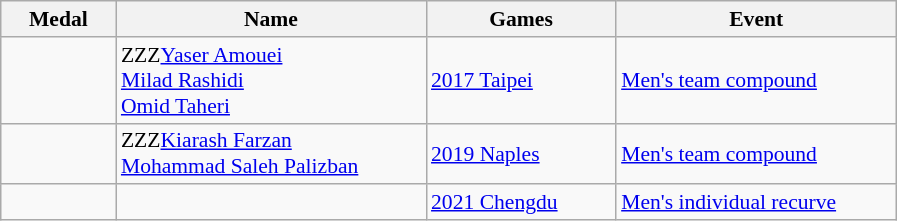<table class="wikitable sortable" style="font-size:90%">
<tr>
<th width="70">Medal</th>
<th width="200">Name</th>
<th width="120">Games</th>
<th width="180">Event</th>
</tr>
<tr>
<td></td>
<td><span>ZZZ</span><a href='#'>Yaser Amouei</a><br><a href='#'>Milad Rashidi</a><br><a href='#'>Omid Taheri</a></td>
<td><a href='#'>2017 Taipei</a></td>
<td><a href='#'>Men's team compound</a></td>
</tr>
<tr>
<td></td>
<td><span>ZZZ</span><a href='#'>Kiarash Farzan</a><br><a href='#'>Mohammad Saleh Palizban</a></td>
<td><a href='#'>2019 Naples</a></td>
<td><a href='#'>Men's team compound</a></td>
</tr>
<tr>
<td></td>
<td></td>
<td><a href='#'>2021 Chengdu</a></td>
<td><a href='#'>Men's individual recurve</a></td>
</tr>
</table>
